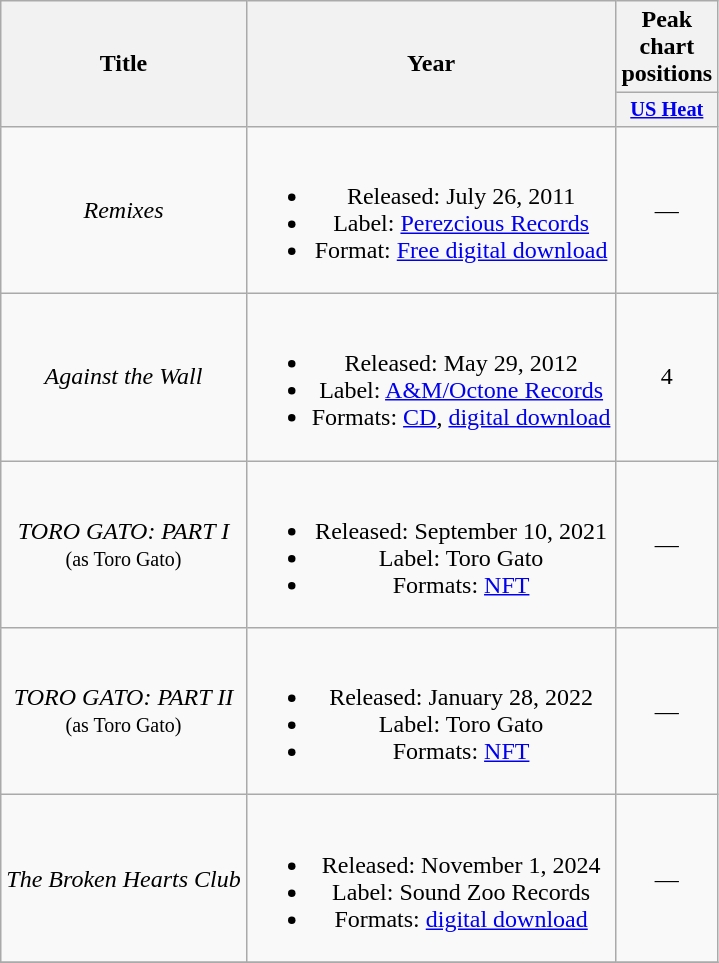<table class="wikitable plainrowheaders" style="text-align:center;">
<tr>
<th scope="col" rowspan="2">Title</th>
<th scope="col" rowspan="2">Year</th>
<th scope="col">Peak chart positions</th>
</tr>
<tr>
<th scope="col" style="width:3em;font-size:85%;"><a href='#'>US Heat</a></th>
</tr>
<tr>
<td><em>Remixes</em></td>
<td><br><ul><li>Released: July 26, 2011</li><li>Label: <a href='#'>Perezcious Records</a></li><li>Format: <a href='#'>Free digital download</a></li></ul></td>
<td>—</td>
</tr>
<tr>
<td><em>Against the Wall</em></td>
<td><br><ul><li>Released: May 29, 2012</li><li>Label: <a href='#'>A&M/Octone Records</a></li><li>Formats: <a href='#'>CD</a>, <a href='#'>digital download</a></li></ul></td>
<td>4</td>
</tr>
<tr>
<td><em>TORO GATO: PART I</em>  <br><small>(as Toro Gato)</small></td>
<td><br><ul><li>Released: September 10, 2021</li><li>Label: Toro Gato</li><li>Formats: <a href='#'>NFT</a></li></ul></td>
<td>—</td>
</tr>
<tr>
<td><em>TORO GATO: PART II</em>  <br><small>(as Toro Gato)</small></td>
<td><br><ul><li>Released: January 28, 2022</li><li>Label: Toro Gato</li><li>Formats: <a href='#'>NFT</a></li></ul></td>
<td>—</td>
</tr>
<tr>
<td><em>The Broken Hearts Club</em></td>
<td><br><ul><li>Released: November 1, 2024</li><li>Label: Sound Zoo Records</li><li>Formats: <a href='#'>digital download</a></li></ul></td>
<td>—</td>
</tr>
<tr>
</tr>
</table>
